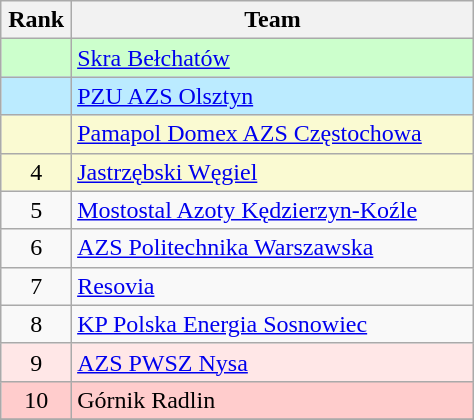<table class="wikitable" style="white-space: nowrap; width:25%;">
<tr>
<th width=15%>Rank</th>
<th>Team</th>
</tr>
<tr bgcolor=#CCFFCC>
<td style="text-align:center;"></td>
<td><a href='#'>Skra Bełchatów</a></td>
</tr>
<tr bgcolor=#BBEBFF>
<td style="text-align:center;"></td>
<td><a href='#'>PZU AZS Olsztyn</a></td>
</tr>
<tr bgcolor=#FAFAD2>
<td style="text-align:center;"></td>
<td><a href='#'>Pamapol Domex AZS Częstochowa</a></td>
</tr>
<tr bgcolor=#FAFAD2>
<td style="text-align:center;">4</td>
<td><a href='#'>Jastrzębski Węgiel</a></td>
</tr>
<tr>
<td style="text-align:center;">5</td>
<td><a href='#'>Mostostal Azoty Kędzierzyn-Koźle</a></td>
</tr>
<tr>
<td style="text-align:center;">6</td>
<td><a href='#'>AZS Politechnika Warszawska</a></td>
</tr>
<tr>
<td style="text-align:center;">7</td>
<td><a href='#'>Resovia</a></td>
</tr>
<tr>
<td style="text-align:center;">8</td>
<td><a href='#'>KP Polska Energia Sosnowiec</a></td>
</tr>
<tr bgcolor=#FFE7E7>
<td style="text-align:center;">9</td>
<td><a href='#'>AZS PWSZ Nysa</a></td>
</tr>
<tr bgcolor=#FFCCCC>
<td style="text-align:center;">10</td>
<td>Górnik Radlin</td>
</tr>
<tr>
</tr>
</table>
